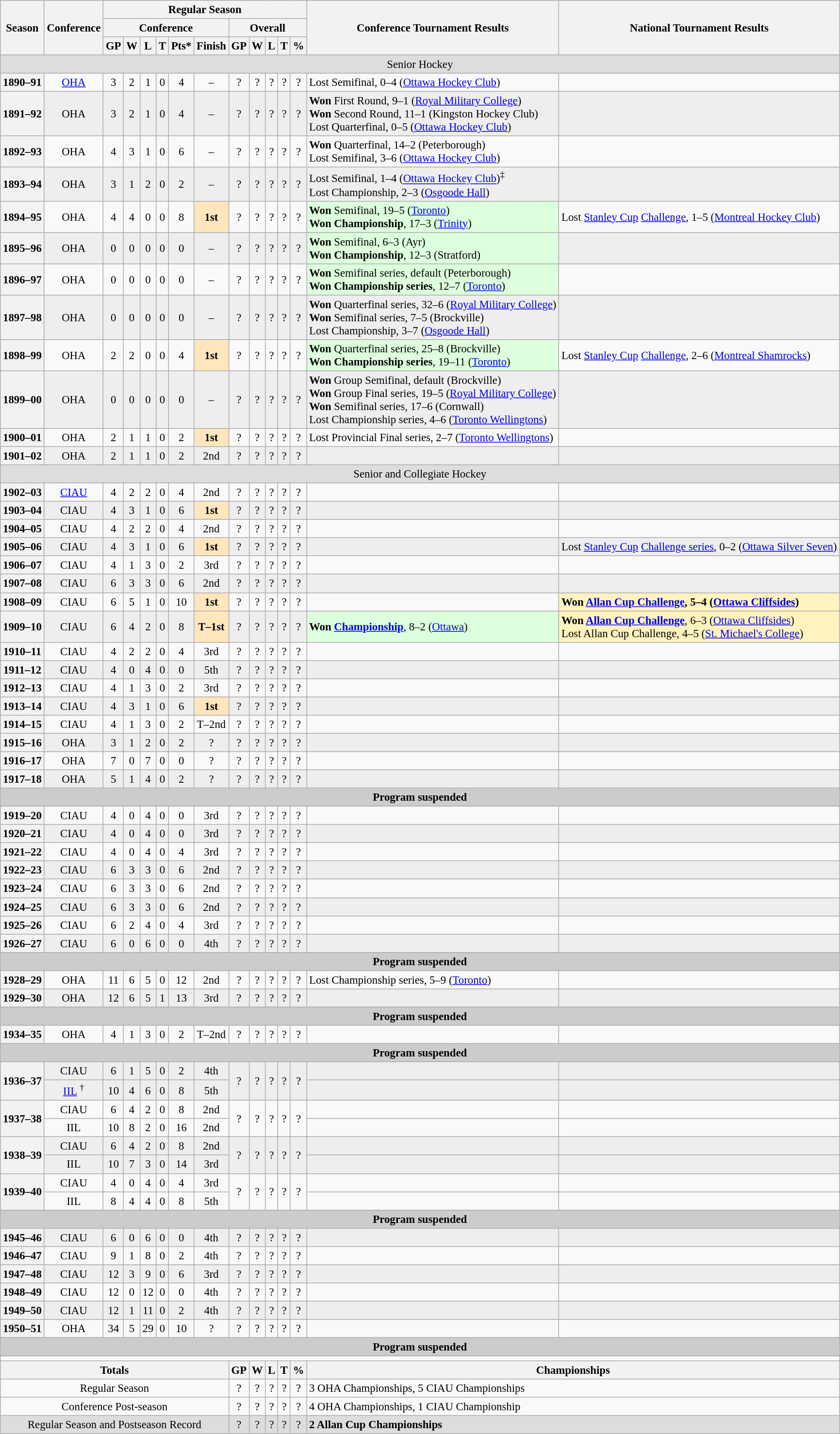<table class="wikitable" style="text-align: center; font-size: 95%">
<tr>
<th rowspan="3">Season</th>
<th rowspan="3">Conference</th>
<th colspan="11">Regular Season</th>
<th rowspan="3">Conference Tournament Results</th>
<th rowspan="3">National Tournament Results</th>
</tr>
<tr>
<th colspan="6">Conference</th>
<th colspan="5">Overall</th>
</tr>
<tr>
<th>GP</th>
<th>W</th>
<th>L</th>
<th>T</th>
<th>Pts*</th>
<th>Finish</th>
<th>GP</th>
<th>W</th>
<th>L</th>
<th>T</th>
<th>%</th>
</tr>
<tr>
<td style="background:#dddddd;" colspan="18">Senior Hockey</td>
</tr>
<tr>
<th>1890–91</th>
<td><a href='#'>OHA</a></td>
<td>3</td>
<td>2</td>
<td>1</td>
<td>0</td>
<td>4</td>
<td>–</td>
<td>?</td>
<td>?</td>
<td>?</td>
<td>?</td>
<td>?</td>
<td align="left">Lost Semifinal, 0–4 (<a href='#'>Ottawa Hockey Club</a>)</td>
<td align="left"></td>
</tr>
<tr bgcolor=eeeeee>
<th>1891–92</th>
<td>OHA</td>
<td>3</td>
<td>2</td>
<td>1</td>
<td>0</td>
<td>4</td>
<td>–</td>
<td>?</td>
<td>?</td>
<td>?</td>
<td>?</td>
<td>?</td>
<td align="left"><strong>Won</strong> First Round, 9–1 (<a href='#'>Royal Military College</a>)<br><strong>Won</strong> Second Round, 11–1 (Kingston Hockey Club)<br>Lost Quarterfinal, 0–5 (<a href='#'>Ottawa Hockey Club</a>)</td>
<td align="left"></td>
</tr>
<tr>
<th>1892–93</th>
<td>OHA</td>
<td>4</td>
<td>3</td>
<td>1</td>
<td>0</td>
<td>6</td>
<td>–</td>
<td>?</td>
<td>?</td>
<td>?</td>
<td>?</td>
<td>?</td>
<td align="left"><strong>Won</strong> Quarterfinal, 14–2 (Peterborough)<br>Lost Semifinal, 3–6 (<a href='#'>Ottawa Hockey Club</a>)</td>
<td align="left"></td>
</tr>
<tr bgcolor=eeeeee>
<th>1893–94</th>
<td>OHA</td>
<td>3</td>
<td>1</td>
<td>2</td>
<td>0</td>
<td>2</td>
<td>–</td>
<td>?</td>
<td>?</td>
<td>?</td>
<td>?</td>
<td>?</td>
<td align="left">Lost Semifinal, 1–4 (<a href='#'>Ottawa Hockey Club</a>)<sup>‡</sup><br>Lost Championship, 2–3 (<a href='#'>Osgoode Hall</a>)</td>
<td align="left"></td>
</tr>
<tr>
<th>1894–95</th>
<td>OHA</td>
<td>4</td>
<td>4</td>
<td>0</td>
<td>0</td>
<td>8</td>
<td style="background: #FFE6BD;"><strong>1st</strong></td>
<td>?</td>
<td>?</td>
<td>?</td>
<td>?</td>
<td>?</td>
<td style="background: #ddffdd;" align="left"><strong>Won</strong> Semifinal, 19–5 (<a href='#'>Toronto</a>)<br><strong>Won Championship</strong>, 17–3 (<a href='#'>Trinity</a>)</td>
<td align="left">Lost <a href='#'>Stanley Cup</a> <a href='#'>Challenge</a>, 1–5 (<a href='#'>Montreal Hockey Club</a>)</td>
</tr>
<tr bgcolor=eeeeee>
<th>1895–96</th>
<td>OHA</td>
<td>0</td>
<td>0</td>
<td>0</td>
<td>0</td>
<td>0</td>
<td>–</td>
<td>?</td>
<td>?</td>
<td>?</td>
<td>?</td>
<td>?</td>
<td style="background: #ddffdd;" align="left"><strong>Won</strong> Semifinal, 6–3 (Ayr)<br><strong>Won Championship</strong>, 12–3 (Stratford)</td>
<td align="left"></td>
</tr>
<tr>
<th>1896–97</th>
<td>OHA</td>
<td>0</td>
<td>0</td>
<td>0</td>
<td>0</td>
<td>0</td>
<td>–</td>
<td>?</td>
<td>?</td>
<td>?</td>
<td>?</td>
<td>?</td>
<td style="background: #ddffdd;" align="left"><strong>Won</strong> Semifinal series, default (Peterborough)<br><strong>Won Championship series</strong>, 12–7 (<a href='#'>Toronto</a>)</td>
<td align="left"></td>
</tr>
<tr bgcolor=eeeeee>
<th>1897–98</th>
<td>OHA</td>
<td>0</td>
<td>0</td>
<td>0</td>
<td>0</td>
<td>0</td>
<td>–</td>
<td>?</td>
<td>?</td>
<td>?</td>
<td>?</td>
<td>?</td>
<td align="left"><strong>Won</strong> Quarterfinal series, 32–6 (<a href='#'>Royal Military College</a>)<br><strong>Won</strong> Semifinal series, 7–5 (Brockville)<br>Lost Championship, 3–7 (<a href='#'>Osgoode Hall</a>)</td>
<td align="left"></td>
</tr>
<tr>
<th>1898–99</th>
<td>OHA</td>
<td>2</td>
<td>2</td>
<td>0</td>
<td>0</td>
<td>4</td>
<td style="background: #FFE6BD;"><strong>1st</strong></td>
<td>?</td>
<td>?</td>
<td>?</td>
<td>?</td>
<td>?</td>
<td style="background: #ddffdd;" align="left"><strong>Won</strong> Quarterfinal series, 25–8 (Brockville)<br><strong>Won Championship series</strong>, 19–11 (<a href='#'>Toronto</a>)</td>
<td align="left">Lost <a href='#'>Stanley Cup</a> <a href='#'>Challenge</a>, 2–6 (<a href='#'>Montreal Shamrocks</a>)</td>
</tr>
<tr bgcolor=eeeeee>
<th>1899–00</th>
<td>OHA</td>
<td>0</td>
<td>0</td>
<td>0</td>
<td>0</td>
<td>0</td>
<td>–</td>
<td>?</td>
<td>?</td>
<td>?</td>
<td>?</td>
<td>?</td>
<td align="left"><strong>Won</strong> Group Semifinal, default (Brockville)<br><strong>Won</strong> Group Final series, 19–5 (<a href='#'>Royal Military College</a>)<br><strong>Won</strong> Semifinal series, 17–6 (Cornwall)<br>Lost Championship series, 4–6 (<a href='#'>Toronto Wellingtons</a>)</td>
<td align="left"></td>
</tr>
<tr>
<th>1900–01</th>
<td>OHA</td>
<td>2</td>
<td>1</td>
<td>1</td>
<td>0</td>
<td>2</td>
<td style="background: #FFE6BD;"><strong>1st</strong></td>
<td>?</td>
<td>?</td>
<td>?</td>
<td>?</td>
<td>?</td>
<td align="left">Lost Provincial Final series, 2–7 (<a href='#'>Toronto Wellingtons</a>)</td>
<td align="left"></td>
</tr>
<tr bgcolor=eeeeee>
<th>1901–02</th>
<td>OHA</td>
<td>2</td>
<td>1</td>
<td>1</td>
<td>0</td>
<td>2</td>
<td>2nd</td>
<td>?</td>
<td>?</td>
<td>?</td>
<td>?</td>
<td>?</td>
<td align="left"></td>
<td align="left"></td>
</tr>
<tr>
<td style="background:#dddddd;" colspan="18">Senior and Collegiate Hockey</td>
</tr>
<tr>
<th>1902–03</th>
<td><a href='#'>CIAU</a></td>
<td>4</td>
<td>2</td>
<td>2</td>
<td>0</td>
<td>4</td>
<td>2nd</td>
<td>?</td>
<td>?</td>
<td>?</td>
<td>?</td>
<td>?</td>
<td align="left"></td>
<td align="left"></td>
</tr>
<tr bgcolor=eeeeee>
<th>1903–04</th>
<td>CIAU</td>
<td>4</td>
<td>3</td>
<td>1</td>
<td>0</td>
<td>6</td>
<td style="background: #FFE6BD;"><strong>1st</strong></td>
<td>?</td>
<td>?</td>
<td>?</td>
<td>?</td>
<td>?</td>
<td align="left"></td>
<td align="left"></td>
</tr>
<tr>
<th>1904–05</th>
<td>CIAU</td>
<td>4</td>
<td>2</td>
<td>2</td>
<td>0</td>
<td>4</td>
<td>2nd</td>
<td>?</td>
<td>?</td>
<td>?</td>
<td>?</td>
<td>?</td>
<td align="left"></td>
<td align="left"></td>
</tr>
<tr bgcolor=eeeeee>
<th>1905–06</th>
<td>CIAU</td>
<td>4</td>
<td>3</td>
<td>1</td>
<td>0</td>
<td>6</td>
<td style="background: #FFE6BD;"><strong>1st</strong></td>
<td>?</td>
<td>?</td>
<td>?</td>
<td>?</td>
<td>?</td>
<td align="left"></td>
<td align="left">Lost <a href='#'>Stanley Cup</a> <a href='#'>Challenge series</a>, 0–2 (<a href='#'>Ottawa Silver Seven</a>)</td>
</tr>
<tr>
<th>1906–07</th>
<td>CIAU</td>
<td>4</td>
<td>1</td>
<td>3</td>
<td>0</td>
<td>2</td>
<td>3rd</td>
<td>?</td>
<td>?</td>
<td>?</td>
<td>?</td>
<td>?</td>
<td align="left"></td>
<td align="left"></td>
</tr>
<tr bgcolor=eeeeee>
<th>1907–08</th>
<td>CIAU</td>
<td>6</td>
<td>3</td>
<td>3</td>
<td>0</td>
<td>6</td>
<td>2nd</td>
<td>?</td>
<td>?</td>
<td>?</td>
<td>?</td>
<td>?</td>
<td align="left"></td>
<td align="left"></td>
</tr>
<tr>
<th>1908–09</th>
<td>CIAU</td>
<td>6</td>
<td>5</td>
<td>1</td>
<td>0</td>
<td>10</td>
<td style="background: #FFE6BD;"><strong>1st</strong></td>
<td>?</td>
<td>?</td>
<td>?</td>
<td>?</td>
<td>?</td>
<td align="left"></td>
<td style="background: #FFF3BF;" align="left"><strong>Won <a href='#'>Allan Cup Challenge</a>, 5–4 (<a href='#'>Ottawa Cliffsides</a>)</strong></td>
</tr>
<tr bgcolor=eeeeee>
<th>1909–10</th>
<td>CIAU</td>
<td>6</td>
<td>4</td>
<td>2</td>
<td>0</td>
<td>8</td>
<td style="background: #FFE6BD;"><strong>T–1st</strong></td>
<td>?</td>
<td>?</td>
<td>?</td>
<td>?</td>
<td>?</td>
<td style="background: #ddffdd;" align="left"><strong>Won <a href='#'>Championship</a></strong>, 8–2 (<a href='#'>Ottawa</a>)</td>
<td style="background: #FFF3BF;" align="left"><strong>Won <a href='#'>Allan Cup Challenge</a></strong>, 6–3 (<a href='#'>Ottawa Cliffsides</a>)<br>Lost Allan Cup Challenge, 4–5 (<a href='#'>St. Michael's College</a>)</td>
</tr>
<tr>
<th>1910–11</th>
<td>CIAU</td>
<td>4</td>
<td>2</td>
<td>2</td>
<td>0</td>
<td>4</td>
<td>3rd</td>
<td>?</td>
<td>?</td>
<td>?</td>
<td>?</td>
<td>?</td>
<td align="left"></td>
<td align="left"></td>
</tr>
<tr bgcolor=eeeeee>
<th>1911–12</th>
<td>CIAU</td>
<td>4</td>
<td>0</td>
<td>4</td>
<td>0</td>
<td>0</td>
<td>5th</td>
<td>?</td>
<td>?</td>
<td>?</td>
<td>?</td>
<td>?</td>
<td align="left"></td>
<td align="left"></td>
</tr>
<tr>
<th>1912–13</th>
<td>CIAU</td>
<td>4</td>
<td>1</td>
<td>3</td>
<td>0</td>
<td>2</td>
<td>3rd</td>
<td>?</td>
<td>?</td>
<td>?</td>
<td>?</td>
<td>?</td>
<td align="left"></td>
<td align="left"></td>
</tr>
<tr bgcolor=eeeeee>
<th>1913–14</th>
<td>CIAU</td>
<td>4</td>
<td>3</td>
<td>1</td>
<td>0</td>
<td>6</td>
<td style="background: #FFE6BD;"><strong>1st</strong></td>
<td>?</td>
<td>?</td>
<td>?</td>
<td>?</td>
<td>?</td>
<td align="left"></td>
<td align="left"></td>
</tr>
<tr>
<th>1914–15</th>
<td>CIAU</td>
<td>4</td>
<td>1</td>
<td>3</td>
<td>0</td>
<td>2</td>
<td>T–2nd</td>
<td>?</td>
<td>?</td>
<td>?</td>
<td>?</td>
<td>?</td>
<td align="left"></td>
<td align="left"></td>
</tr>
<tr bgcolor=eeeeee>
<th>1915–16</th>
<td>OHA</td>
<td>3</td>
<td>1</td>
<td>2</td>
<td>0</td>
<td>2</td>
<td>?</td>
<td>?</td>
<td>?</td>
<td>?</td>
<td>?</td>
<td>?</td>
<td align="left"></td>
<td align="left"></td>
</tr>
<tr>
<th>1916–17</th>
<td>OHA</td>
<td>7</td>
<td>0</td>
<td>7</td>
<td>0</td>
<td>0</td>
<td>?</td>
<td>?</td>
<td>?</td>
<td>?</td>
<td>?</td>
<td>?</td>
<td align="left"></td>
<td align="left"></td>
</tr>
<tr bgcolor=eeeeee>
<th>1917–18</th>
<td>OHA</td>
<td>5</td>
<td>1</td>
<td>4</td>
<td>0</td>
<td>2</td>
<td>?</td>
<td>?</td>
<td>?</td>
<td>?</td>
<td>?</td>
<td>?</td>
<td align="left"></td>
<td align="left"></td>
</tr>
<tr>
<td bgcolor=cccccc colspan="18"><strong>Program suspended</strong></td>
</tr>
<tr>
<th>1919–20</th>
<td>CIAU</td>
<td>4</td>
<td>0</td>
<td>4</td>
<td>0</td>
<td>0</td>
<td>3rd</td>
<td>?</td>
<td>?</td>
<td>?</td>
<td>?</td>
<td>?</td>
<td align="left"></td>
<td align="left"></td>
</tr>
<tr bgcolor=eeeeee>
<th>1920–21</th>
<td>CIAU</td>
<td>4</td>
<td>0</td>
<td>4</td>
<td>0</td>
<td>0</td>
<td>3rd</td>
<td>?</td>
<td>?</td>
<td>?</td>
<td>?</td>
<td>?</td>
<td align="left"></td>
<td align="left"></td>
</tr>
<tr>
<th>1921–22</th>
<td>CIAU</td>
<td>4</td>
<td>0</td>
<td>4</td>
<td>0</td>
<td>4</td>
<td>3rd</td>
<td>?</td>
<td>?</td>
<td>?</td>
<td>?</td>
<td>?</td>
<td align="left"></td>
<td align="left"></td>
</tr>
<tr bgcolor=eeeeee>
<th>1922–23</th>
<td>CIAU</td>
<td>6</td>
<td>3</td>
<td>3</td>
<td>0</td>
<td>6</td>
<td>2nd</td>
<td>?</td>
<td>?</td>
<td>?</td>
<td>?</td>
<td>?</td>
<td align="left"></td>
<td align="left"></td>
</tr>
<tr>
<th>1923–24</th>
<td>CIAU</td>
<td>6</td>
<td>3</td>
<td>3</td>
<td>0</td>
<td>6</td>
<td>2nd</td>
<td>?</td>
<td>?</td>
<td>?</td>
<td>?</td>
<td>?</td>
<td align="left"></td>
<td align="left"></td>
</tr>
<tr bgcolor=eeeeee>
<th>1924–25</th>
<td>CIAU</td>
<td>6</td>
<td>3</td>
<td>3</td>
<td>0</td>
<td>6</td>
<td>2nd</td>
<td>?</td>
<td>?</td>
<td>?</td>
<td>?</td>
<td>?</td>
<td align="left"></td>
<td align="left"></td>
</tr>
<tr>
<th>1925–26</th>
<td>CIAU</td>
<td>6</td>
<td>2</td>
<td>4</td>
<td>0</td>
<td>4</td>
<td>3rd</td>
<td>?</td>
<td>?</td>
<td>?</td>
<td>?</td>
<td>?</td>
<td align="left"></td>
<td align="left"></td>
</tr>
<tr bgcolor=eeeeee>
<th>1926–27</th>
<td>CIAU</td>
<td>6</td>
<td>0</td>
<td>6</td>
<td>0</td>
<td>0</td>
<td>4th</td>
<td>?</td>
<td>?</td>
<td>?</td>
<td>?</td>
<td>?</td>
<td align="left"></td>
<td align="left"></td>
</tr>
<tr>
<td bgcolor=cccccc colspan="18"><strong>Program suspended</strong></td>
</tr>
<tr>
<th>1928–29</th>
<td>OHA</td>
<td>11</td>
<td>6</td>
<td>5</td>
<td>0</td>
<td>12</td>
<td>2nd</td>
<td>?</td>
<td>?</td>
<td>?</td>
<td>?</td>
<td>?</td>
<td align="left">Lost Championship series, 5–9 (<a href='#'>Toronto</a>)</td>
<td align="left"></td>
</tr>
<tr bgcolor=eeeeee>
<th>1929–30</th>
<td>OHA</td>
<td>12</td>
<td>6</td>
<td>5</td>
<td>1</td>
<td>13</td>
<td>3rd</td>
<td>?</td>
<td>?</td>
<td>?</td>
<td>?</td>
<td>?</td>
<td align="left"></td>
<td align="left"></td>
</tr>
<tr>
<td bgcolor=cccccc colspan="18"><strong>Program suspended</strong></td>
</tr>
<tr>
<th>1934–35</th>
<td>OHA</td>
<td>4</td>
<td>1</td>
<td>3</td>
<td>0</td>
<td>2</td>
<td>T–2nd</td>
<td>?</td>
<td>?</td>
<td>?</td>
<td>?</td>
<td>?</td>
<td align="left"></td>
<td align="left"></td>
</tr>
<tr>
<td bgcolor=cccccc colspan="18"><strong>Program suspended</strong></td>
</tr>
<tr bgcolor=eeeeee>
<th rowspan=2>1936–37</th>
<td>CIAU</td>
<td>6</td>
<td>1</td>
<td>5</td>
<td>0</td>
<td>2</td>
<td>4th</td>
<td rowspan=2>?</td>
<td rowspan=2>?</td>
<td rowspan=2>?</td>
<td rowspan=2>?</td>
<td rowspan=2>?</td>
<td align="left"></td>
<td align="left"></td>
</tr>
<tr bgcolor=eeeeee>
<td><a href='#'>IIL</a> <sup>†</sup></td>
<td>10</td>
<td>4</td>
<td>6</td>
<td>0</td>
<td>8</td>
<td>5th</td>
<td align="left"></td>
<td align="left"></td>
</tr>
<tr>
<th rowspan=2>1937–38</th>
<td>CIAU</td>
<td>6</td>
<td>4</td>
<td>2</td>
<td>0</td>
<td>8</td>
<td>2nd</td>
<td rowspan=2>?</td>
<td rowspan=2>?</td>
<td rowspan=2>?</td>
<td rowspan=2>?</td>
<td rowspan=2>?</td>
<td align="left"></td>
<td align="left"></td>
</tr>
<tr>
<td>IIL</td>
<td>10</td>
<td>8</td>
<td>2</td>
<td>0</td>
<td>16</td>
<td>2nd</td>
<td align="left"></td>
<td align="left"></td>
</tr>
<tr bgcolor=eeeeee>
<th rowspan=2>1938–39</th>
<td>CIAU</td>
<td>6</td>
<td>4</td>
<td>2</td>
<td>0</td>
<td>8</td>
<td>2nd</td>
<td rowspan=2>?</td>
<td rowspan=2>?</td>
<td rowspan=2>?</td>
<td rowspan=2>?</td>
<td rowspan=2>?</td>
<td align="left"></td>
<td align="left"></td>
</tr>
<tr bgcolor=eeeeee>
<td>IIL</td>
<td>10</td>
<td>7</td>
<td>3</td>
<td>0</td>
<td>14</td>
<td>3rd</td>
<td align="left"></td>
<td align="left"></td>
</tr>
<tr>
<th rowspan=2>1939–40</th>
<td>CIAU</td>
<td>4</td>
<td>0</td>
<td>4</td>
<td>0</td>
<td>4</td>
<td>3rd</td>
<td rowspan=2>?</td>
<td rowspan=2>?</td>
<td rowspan=2>?</td>
<td rowspan=2>?</td>
<td rowspan=2>?</td>
<td align="left"></td>
<td align="left"></td>
</tr>
<tr>
<td>IIL</td>
<td>8</td>
<td>4</td>
<td>4</td>
<td>0</td>
<td>8</td>
<td>5th</td>
<td align="left"></td>
<td align="left"></td>
</tr>
<tr>
<td bgcolor=cccccc colspan="18"><strong>Program suspended</strong></td>
</tr>
<tr bgcolor=eeeeee>
<th>1945–46</th>
<td>CIAU</td>
<td>6</td>
<td>0</td>
<td>6</td>
<td>0</td>
<td>0</td>
<td>4th</td>
<td>?</td>
<td>?</td>
<td>?</td>
<td>?</td>
<td>?</td>
<td align="left"></td>
<td align="left"></td>
</tr>
<tr>
<th>1946–47</th>
<td>CIAU</td>
<td>9</td>
<td>1</td>
<td>8</td>
<td>0</td>
<td>2</td>
<td>4th</td>
<td>?</td>
<td>?</td>
<td>?</td>
<td>?</td>
<td>?</td>
<td align="left"></td>
<td align="left"></td>
</tr>
<tr bgcolor=eeeeee>
<th>1947–48</th>
<td>CIAU</td>
<td>12</td>
<td>3</td>
<td>9</td>
<td>0</td>
<td>6</td>
<td>3rd</td>
<td>?</td>
<td>?</td>
<td>?</td>
<td>?</td>
<td>?</td>
<td align="left"></td>
<td align="left"></td>
</tr>
<tr>
<th>1948–49</th>
<td>CIAU</td>
<td>12</td>
<td>0</td>
<td>12</td>
<td>0</td>
<td>0</td>
<td>4th</td>
<td>?</td>
<td>?</td>
<td>?</td>
<td>?</td>
<td>?</td>
<td align="left"></td>
<td align="left"></td>
</tr>
<tr bgcolor=eeeeee>
<th>1949–50</th>
<td>CIAU</td>
<td>12</td>
<td>1</td>
<td>11</td>
<td>0</td>
<td>2</td>
<td>4th</td>
<td>?</td>
<td>?</td>
<td>?</td>
<td>?</td>
<td>?</td>
<td align="left"></td>
<td align="left"></td>
</tr>
<tr>
<th>1950–51</th>
<td>OHA</td>
<td>34</td>
<td>5</td>
<td>29</td>
<td>0</td>
<td>10</td>
<td>?</td>
<td>?</td>
<td>?</td>
<td>?</td>
<td>?</td>
<td>?</td>
<td align="left"></td>
<td align="left"></td>
</tr>
<tr>
<td bgcolor=cccccc colspan="18"><strong>Program suspended</strong></td>
</tr>
<tr>
</tr>
<tr ->
</tr>
<tr>
<td colspan="15" style="background:#fff;"></td>
</tr>
<tr>
<th colspan="8">Totals</th>
<th>GP</th>
<th>W</th>
<th>L</th>
<th>T</th>
<th>%</th>
<th colspan="2">Championships</th>
</tr>
<tr>
<td colspan="8">Regular Season</td>
<td>?</td>
<td>?</td>
<td>?</td>
<td>?</td>
<td>?</td>
<td colspan="2" align="left">3 OHA Championships, 5 CIAU Championships</td>
</tr>
<tr>
<td colspan="8">Conference Post-season</td>
<td>?</td>
<td>?</td>
<td>?</td>
<td>?</td>
<td>?</td>
<td colspan="2" align="left">4 OHA Championships, 1 CIAU Championship</td>
</tr>
<tr bgcolor=dddddd>
<td colspan="8">Regular Season and Postseason Record</td>
<td>?</td>
<td>?</td>
<td>?</td>
<td>?</td>
<td>?</td>
<td colspan="2" align="left"><strong>2 Allan Cup Championships</strong></td>
</tr>
</table>
